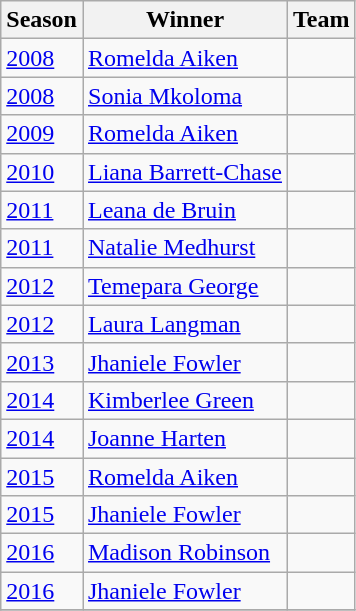<table class="wikitable collapsible">
<tr>
<th>Season</th>
<th>Winner</th>
<th>Team</th>
</tr>
<tr>
<td><a href='#'>2008</a></td>
<td> <a href='#'>Romelda Aiken</a>  <em></em></td>
<td></td>
</tr>
<tr>
<td><a href='#'>2008</a></td>
<td> <a href='#'>Sonia Mkoloma</a> <em></em></td>
<td></td>
</tr>
<tr>
<td><a href='#'>2009</a></td>
<td> <a href='#'>Romelda Aiken</a></td>
<td></td>
</tr>
<tr>
<td><a href='#'>2010</a></td>
<td> <a href='#'>Liana Barrett-Chase</a></td>
<td></td>
</tr>
<tr>
<td><a href='#'>2011</a></td>
<td> <a href='#'>Leana de Bruin</a> <em></em></td>
<td></td>
</tr>
<tr>
<td><a href='#'>2011</a></td>
<td> <a href='#'>Natalie Medhurst</a> <em></em></td>
<td></td>
</tr>
<tr>
<td><a href='#'>2012</a></td>
<td> <a href='#'>Temepara George</a> <em></em></td>
<td></td>
</tr>
<tr>
<td><a href='#'>2012</a></td>
<td> <a href='#'>Laura Langman</a> <em></em></td>
<td></td>
</tr>
<tr>
<td><a href='#'>2013</a></td>
<td> <a href='#'>Jhaniele Fowler</a></td>
<td></td>
</tr>
<tr>
<td><a href='#'>2014</a></td>
<td> <a href='#'>Kimberlee Green</a> <em> </em></td>
<td></td>
</tr>
<tr>
<td><a href='#'>2014</a></td>
<td> <a href='#'>Joanne Harten</a> <em></em></td>
<td></td>
</tr>
<tr>
<td><a href='#'>2015</a></td>
<td> <a href='#'>Romelda Aiken</a> <em></em></td>
<td></td>
</tr>
<tr>
<td><a href='#'>2015</a></td>
<td> <a href='#'>Jhaniele Fowler</a>  <em></em></td>
<td></td>
</tr>
<tr>
<td><a href='#'>2016</a></td>
<td> <a href='#'>Madison Robinson</a> <em></em></td>
<td></td>
</tr>
<tr>
<td><a href='#'>2016</a></td>
<td> <a href='#'>Jhaniele Fowler</a>  <em></em></td>
<td></td>
</tr>
<tr>
</tr>
</table>
